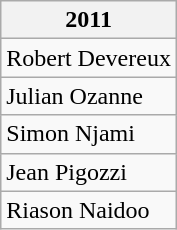<table class="wikitable">
<tr>
<th>2011</th>
</tr>
<tr>
<td>Robert Devereux</td>
</tr>
<tr>
<td>Julian Ozanne</td>
</tr>
<tr>
<td>Simon Njami</td>
</tr>
<tr>
<td>Jean Pigozzi</td>
</tr>
<tr>
<td>Riason Naidoo</td>
</tr>
</table>
